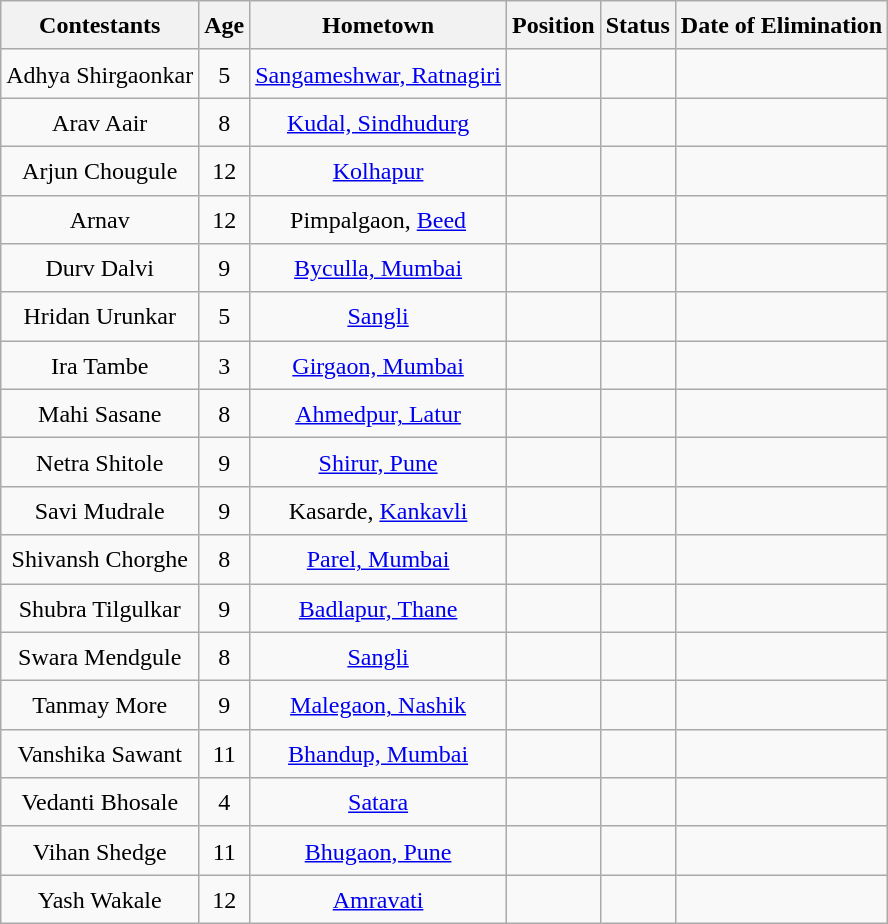<table class="wikitable sortable" style=" text-align:center; line-height: 25px; width: auto;">
<tr>
<th>Contestants</th>
<th>Age</th>
<th>Hometown</th>
<th>Position</th>
<th>Status</th>
<th>Date of Elimination</th>
</tr>
<tr>
<td>Adhya Shirgaonkar</td>
<td>5</td>
<td><a href='#'>Sangameshwar, Ratnagiri</a></td>
<td></td>
<td></td>
<td></td>
</tr>
<tr>
<td>Arav Aair</td>
<td>8</td>
<td><a href='#'>Kudal, Sindhudurg</a></td>
<td></td>
<td></td>
<td></td>
</tr>
<tr>
<td>Arjun Chougule</td>
<td>12</td>
<td><a href='#'>Kolhapur</a></td>
<td></td>
<td></td>
<td></td>
</tr>
<tr>
<td>Arnav</td>
<td>12</td>
<td>Pimpalgaon, <a href='#'>Beed</a></td>
<td></td>
<td></td>
<td></td>
</tr>
<tr>
<td>Durv Dalvi</td>
<td>9</td>
<td><a href='#'>Byculla, Mumbai</a></td>
<td></td>
<td></td>
<td></td>
</tr>
<tr>
<td>Hridan Urunkar</td>
<td>5</td>
<td><a href='#'>Sangli</a></td>
<td></td>
<td></td>
<td></td>
</tr>
<tr>
<td>Ira Tambe</td>
<td>3</td>
<td><a href='#'>Girgaon, Mumbai</a></td>
<td></td>
<td></td>
<td></td>
</tr>
<tr>
<td>Mahi Sasane</td>
<td>8</td>
<td><a href='#'>Ahmedpur, Latur</a></td>
<td></td>
<td></td>
<td></td>
</tr>
<tr>
<td>Netra Shitole</td>
<td>9</td>
<td><a href='#'>Shirur, Pune</a></td>
<td></td>
<td></td>
<td></td>
</tr>
<tr>
<td>Savi Mudrale</td>
<td>9</td>
<td>Kasarde, <a href='#'>Kankavli</a></td>
<td></td>
<td></td>
<td></td>
</tr>
<tr>
<td>Shivansh Chorghe</td>
<td>8</td>
<td><a href='#'>Parel, Mumbai</a></td>
<td></td>
<td></td>
<td></td>
</tr>
<tr>
<td>Shubra Tilgulkar</td>
<td>9</td>
<td><a href='#'>Badlapur, Thane</a></td>
<td></td>
<td></td>
<td></td>
</tr>
<tr>
<td>Swara Mendgule</td>
<td>8</td>
<td><a href='#'>Sangli</a></td>
<td></td>
<td></td>
<td></td>
</tr>
<tr>
<td>Tanmay More</td>
<td>9</td>
<td><a href='#'>Malegaon, Nashik</a></td>
<td></td>
<td></td>
<td></td>
</tr>
<tr>
<td>Vanshika Sawant</td>
<td>11</td>
<td><a href='#'>Bhandup, Mumbai</a></td>
<td></td>
<td></td>
<td></td>
</tr>
<tr>
<td>Vedanti Bhosale</td>
<td>4</td>
<td><a href='#'>Satara</a></td>
<td></td>
<td></td>
<td></td>
</tr>
<tr>
<td>Vihan Shedge</td>
<td>11</td>
<td><a href='#'>Bhugaon, Pune</a></td>
<td></td>
<td></td>
<td></td>
</tr>
<tr>
<td>Yash Wakale</td>
<td>12</td>
<td><a href='#'>Amravati</a></td>
<td></td>
<td></td>
<td></td>
</tr>
</table>
